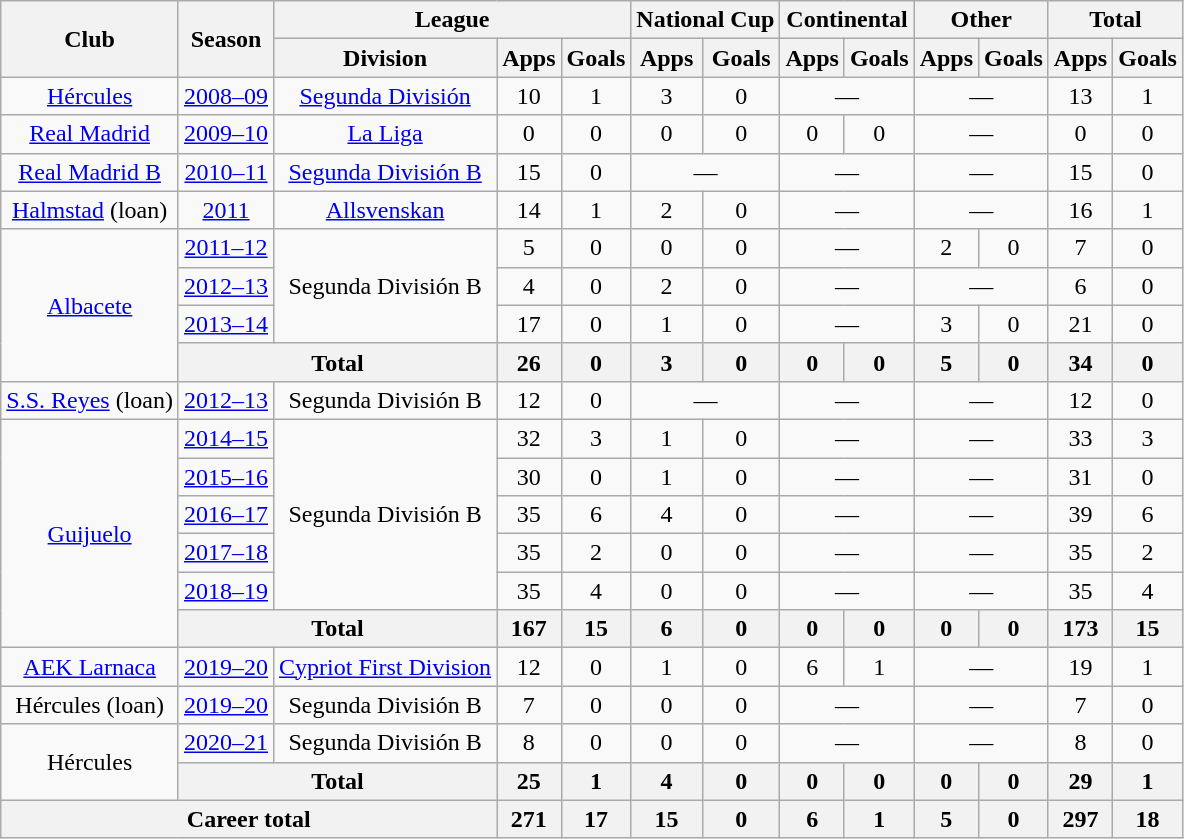<table class="wikitable" style="text-align:center">
<tr>
<th rowspan="2">Club</th>
<th rowspan="2">Season</th>
<th colspan="3">League</th>
<th colspan="2">National Cup</th>
<th colspan="2">Continental</th>
<th colspan="2">Other</th>
<th colspan="2">Total</th>
</tr>
<tr>
<th>Division</th>
<th>Apps</th>
<th>Goals</th>
<th>Apps</th>
<th>Goals</th>
<th>Apps</th>
<th>Goals</th>
<th>Apps</th>
<th>Goals</th>
<th>Apps</th>
<th>Goals</th>
</tr>
<tr>
<td><a href='#'>Hércules</a></td>
<td><a href='#'>2008–09</a></td>
<td><a href='#'>Segunda División</a></td>
<td>10</td>
<td>1</td>
<td>3</td>
<td>0</td>
<td colspan="2">—</td>
<td colspan="2">—</td>
<td>13</td>
<td>1</td>
</tr>
<tr>
<td><a href='#'>Real Madrid</a></td>
<td><a href='#'>2009–10</a></td>
<td><a href='#'>La Liga</a></td>
<td>0</td>
<td>0</td>
<td>0</td>
<td>0</td>
<td>0</td>
<td>0</td>
<td colspan="2">—</td>
<td>0</td>
<td>0</td>
</tr>
<tr>
<td><a href='#'>Real Madrid B</a></td>
<td><a href='#'>2010–11</a></td>
<td><a href='#'>Segunda División B</a></td>
<td>15</td>
<td>0</td>
<td colspan="2">—</td>
<td colspan="2">—</td>
<td colspan="2">—</td>
<td>15</td>
<td>0</td>
</tr>
<tr>
<td><a href='#'>Halmstad</a> (loan)</td>
<td><a href='#'>2011</a></td>
<td><a href='#'>Allsvenskan</a></td>
<td>14</td>
<td>1</td>
<td>2</td>
<td>0</td>
<td colspan="2">—</td>
<td colspan="2">—</td>
<td>16</td>
<td>1</td>
</tr>
<tr>
<td rowspan="4"><a href='#'>Albacete</a></td>
<td><a href='#'>2011–12</a></td>
<td rowspan="3">Segunda División B</td>
<td>5</td>
<td>0</td>
<td>0</td>
<td>0</td>
<td colspan="2">—</td>
<td>2</td>
<td>0</td>
<td>7</td>
<td>0</td>
</tr>
<tr>
<td><a href='#'>2012–13</a></td>
<td>4</td>
<td>0</td>
<td>2</td>
<td>0</td>
<td colspan="2">—</td>
<td colspan="2">—</td>
<td>6</td>
<td>0</td>
</tr>
<tr>
<td><a href='#'>2013–14</a></td>
<td>17</td>
<td>0</td>
<td>1</td>
<td>0</td>
<td colspan="2">—</td>
<td>3</td>
<td>0</td>
<td>21</td>
<td>0</td>
</tr>
<tr>
<th colspan="2">Total</th>
<th>26</th>
<th>0</th>
<th>3</th>
<th>0</th>
<th>0</th>
<th>0</th>
<th>5</th>
<th>0</th>
<th>34</th>
<th>0</th>
</tr>
<tr>
<td><a href='#'>S.S. Reyes</a> (loan)</td>
<td><a href='#'>2012–13</a></td>
<td>Segunda División B</td>
<td>12</td>
<td>0</td>
<td colspan="2">—</td>
<td colspan="2">—</td>
<td colspan="2">—</td>
<td>12</td>
<td>0</td>
</tr>
<tr>
<td rowspan="6"><a href='#'>Guijuelo</a></td>
<td><a href='#'>2014–15</a></td>
<td rowspan="5">Segunda División B</td>
<td>32</td>
<td>3</td>
<td>1</td>
<td>0</td>
<td colspan="2">—</td>
<td colspan="2">—</td>
<td>33</td>
<td>3</td>
</tr>
<tr>
<td><a href='#'>2015–16</a></td>
<td>30</td>
<td>0</td>
<td>1</td>
<td>0</td>
<td colspan="2">—</td>
<td colspan="2">—</td>
<td>31</td>
<td>0</td>
</tr>
<tr>
<td><a href='#'>2016–17</a></td>
<td>35</td>
<td>6</td>
<td>4</td>
<td>0</td>
<td colspan="2">—</td>
<td colspan="2">—</td>
<td>39</td>
<td>6</td>
</tr>
<tr>
<td><a href='#'>2017–18</a></td>
<td>35</td>
<td>2</td>
<td>0</td>
<td>0</td>
<td colspan="2">—</td>
<td colspan="2">—</td>
<td>35</td>
<td>2</td>
</tr>
<tr>
<td><a href='#'>2018–19</a></td>
<td>35</td>
<td>4</td>
<td>0</td>
<td>0</td>
<td colspan="2">—</td>
<td colspan="2">—</td>
<td>35</td>
<td>4</td>
</tr>
<tr>
<th colspan="2">Total</th>
<th>167</th>
<th>15</th>
<th>6</th>
<th>0</th>
<th>0</th>
<th>0</th>
<th>0</th>
<th>0</th>
<th>173</th>
<th>15</th>
</tr>
<tr>
<td><a href='#'>AEK Larnaca</a></td>
<td><a href='#'>2019–20</a></td>
<td><a href='#'>Cypriot First Division</a></td>
<td>12</td>
<td>0</td>
<td>1</td>
<td>0</td>
<td>6</td>
<td>1</td>
<td colspan="2">—</td>
<td>19</td>
<td>1</td>
</tr>
<tr>
<td>Hércules (loan)</td>
<td><a href='#'>2019–20</a></td>
<td>Segunda División B</td>
<td>7</td>
<td>0</td>
<td>0</td>
<td>0</td>
<td colspan="2">—</td>
<td colspan="2">—</td>
<td>7</td>
<td>0</td>
</tr>
<tr>
<td rowspan="2">Hércules</td>
<td><a href='#'>2020–21</a></td>
<td>Segunda División B</td>
<td>8</td>
<td>0</td>
<td>0</td>
<td>0</td>
<td colspan="2">—</td>
<td colspan="2">—</td>
<td>8</td>
<td>0</td>
</tr>
<tr>
<th colspan="2">Total</th>
<th>25</th>
<th>1</th>
<th>4</th>
<th>0</th>
<th>0</th>
<th>0</th>
<th>0</th>
<th>0</th>
<th>29</th>
<th>1</th>
</tr>
<tr>
<th colspan="3">Career total</th>
<th>271</th>
<th>17</th>
<th>15</th>
<th>0</th>
<th>6</th>
<th>1</th>
<th>5</th>
<th>0</th>
<th>297</th>
<th>18</th>
</tr>
</table>
